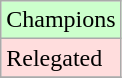<table class="wikitable">
<tr width=10px bgcolor="#ccffcc">
<td>Champions</td>
</tr>
<tr width=10px bgcolor="#ffdddd">
<td>Relegated</td>
</tr>
<tr>
</tr>
</table>
